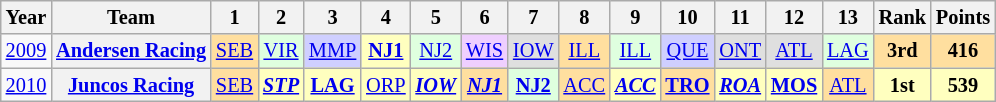<table class="wikitable" style="text-align:center; font-size:85%">
<tr>
<th>Year</th>
<th>Team</th>
<th>1</th>
<th>2</th>
<th>3</th>
<th>4</th>
<th>5</th>
<th>6</th>
<th>7</th>
<th>8</th>
<th>9</th>
<th>10</th>
<th>11</th>
<th>12</th>
<th>13</th>
<th>Rank</th>
<th>Points</th>
</tr>
<tr>
<td><a href='#'>2009</a></td>
<th nowrap><a href='#'>Andersen Racing</a></th>
<td style="background:#FFDF9F;"><a href='#'>SEB</a><br></td>
<td style="background:#DFFFDF;"><a href='#'>VIR</a><br></td>
<td style="background:#CFCFFF;"><a href='#'>MMP</a><br></td>
<td style="background:#FFFFBF;"><a href='#'><strong>NJ1</strong></a><br></td>
<td style="background:#DFFFDF;"><a href='#'>NJ2</a><br></td>
<td style="background:#EFCFFF;"><a href='#'>WIS</a><br></td>
<td style="background:#DFDFDF;"><a href='#'>IOW</a><br></td>
<td style="background:#FFDF9F;"><a href='#'>ILL</a><br></td>
<td style="background:#DFFFDF;"><a href='#'>ILL</a><em><br></td>
<td style="background:#CFCFFF;"><a href='#'>QUE</a><br></td>
<td style="background:#DFDFDF;"><a href='#'>ONT</a><br></td>
<td style="background:#DFDFDF;"><a href='#'>ATL</a><br></td>
<td style="background:#DFFFDF;"><a href='#'>LAG</a><br></td>
<th style="background:#FFDF9F;">3rd</th>
<th style="background:#FFDF9F;">416</th>
</tr>
<tr>
<td><a href='#'>2010</a></td>
<th nowrap><a href='#'>Juncos Racing</a></th>
<td style="background:#FFDF9F;"><a href='#'>SEB</a><br></td>
<td style="background:#FFFFBF;"><strong><em><a href='#'>STP</a></em></strong><br></td>
<td style="background:#FFFFBF;"><strong><a href='#'>LAG</a></strong><br></td>
<td style="background:#FFFFBF;"></em><a href='#'>ORP</a><em><br></td>
<td style="background:#FFFFBF;"><strong><em><a href='#'>IOW</a></em></strong><br></td>
<td style="background:#FFDF9F;"><strong><em><a href='#'>NJ1</a></em></strong><br></td>
<td style="background:#DFFFDF;"><strong><a href='#'>NJ2</a></strong><br></td>
<td style="background:#FFDF9F;"></em><a href='#'>ACC</a><em><br></td>
<td style="background:#FFFFBF;"><strong><em><a href='#'>ACC</a></em></strong><br></td>
<td style="background:#FFDF9F;"><strong><a href='#'>TRO</a></strong><br></td>
<td style="background:#FFFFBF;"><strong><em><a href='#'>ROA</a></em></strong><br></td>
<td style="background:#FFFFBF;"><strong><a href='#'>MOS</a></strong><br></td>
<td style="background:#FFDF9F;"><a href='#'>ATL</a><br></td>
<th style="background:#FFFFBF;">1st</th>
<th style="background:#FFFFBF;">539</th>
</tr>
</table>
